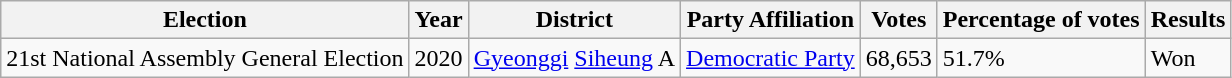<table class="wikitable">
<tr>
<th>Election</th>
<th>Year</th>
<th>District</th>
<th>Party Affiliation</th>
<th>Votes</th>
<th>Percentage of votes</th>
<th>Results</th>
</tr>
<tr>
<td>21st National Assembly General Election</td>
<td>2020</td>
<td><a href='#'>Gyeonggi</a> <a href='#'>Siheung</a> A</td>
<td><a href='#'>Democratic Party</a></td>
<td>68,653</td>
<td>51.7%</td>
<td>Won</td>
</tr>
</table>
